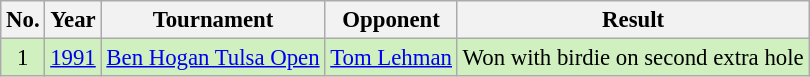<table class="wikitable" style="font-size:95%;">
<tr>
<th>No.</th>
<th>Year</th>
<th>Tournament</th>
<th>Opponent</th>
<th>Result</th>
</tr>
<tr style="background:#D0F0C0;">
<td align=center>1</td>
<td><a href='#'>1991</a></td>
<td><a href='#'>Ben Hogan Tulsa Open</a></td>
<td> <a href='#'>Tom Lehman</a></td>
<td>Won with birdie on second extra hole</td>
</tr>
</table>
